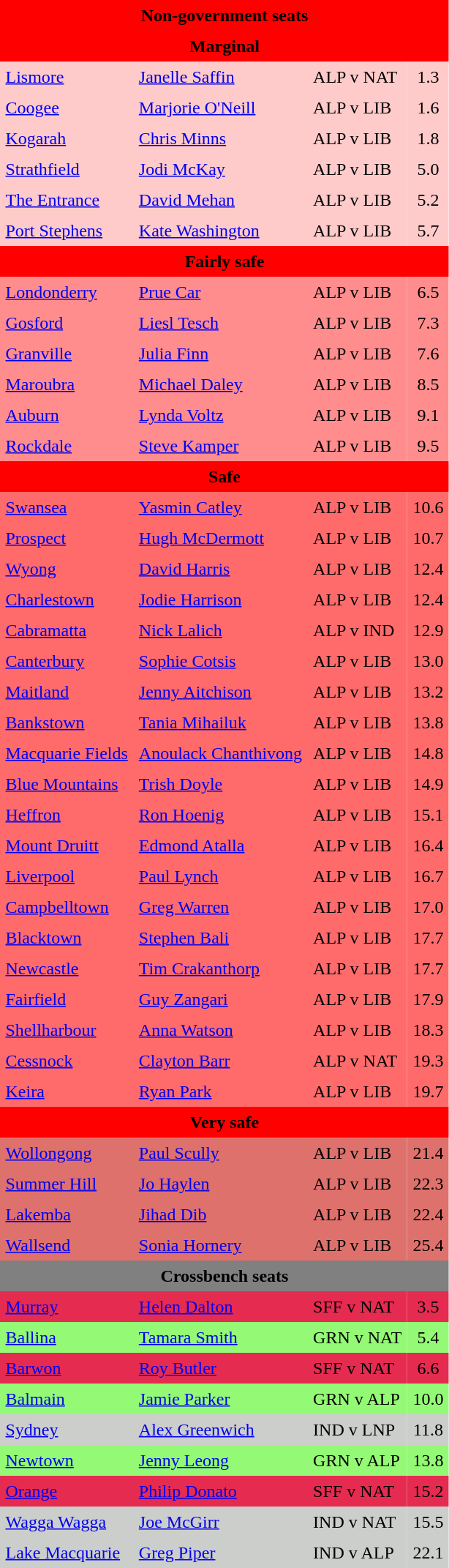<table class="toccolours" cellpadding="5" cellspacing="0" style="float:left; margin-right:.5em; margin-top:.4em; font-size:90 ppt">
<tr>
<td colspan="4"  style="text-align:center; background:red;"><span><strong>Non-government seats</strong></span></td>
</tr>
<tr>
<td colspan="4"  style="text-align:center; background:red;"><span><strong>Marginal</strong></span></td>
</tr>
<tr>
<td style="text-align:left; background:#ffcaca;"><a href='#'>Lismore</a></td>
<td style="text-align:left; background:#ffcaca;"><a href='#'>Janelle Saffin</a></td>
<td style="text-align:left; background:#ffcaca;">ALP v NAT</td>
<td style="text-align:center; background:#ffcaca;">1.3</td>
</tr>
<tr>
<td style="text-align:left; background:#ffcaca;"><a href='#'>Coogee</a></td>
<td style="text-align:left; background:#ffcaca;"><a href='#'>Marjorie O'Neill</a></td>
<td style="text-align:left; background:#ffcaca;">ALP v LIB</td>
<td style="text-align:center; background:#ffcaca;">1.6</td>
</tr>
<tr>
<td style="text-align:left; background:#ffcaca;"><a href='#'>Kogarah</a></td>
<td style="text-align:left; background:#ffcaca;"><a href='#'>Chris Minns</a></td>
<td style="text-align:left; background:#ffcaca;">ALP v LIB</td>
<td style="text-align:center; background:#ffcaca;">1.8</td>
</tr>
<tr>
<td style="text-align:left; background:#ffcaca;"><a href='#'>Strathfield</a></td>
<td style="text-align:left; background:#ffcaca;"><a href='#'>Jodi McKay</a></td>
<td style="text-align:left; background:#ffcaca;">ALP v LIB</td>
<td style="text-align:center; background:#ffcaca;">5.0</td>
</tr>
<tr>
<td style="text-align:left; background:#ffcaca;"><a href='#'>The Entrance</a></td>
<td style="text-align:left; background:#ffcaca;"><a href='#'>David Mehan</a></td>
<td style="text-align:left; background:#ffcaca;">ALP v LIB</td>
<td style="text-align:center; background:#ffcaca;">5.2</td>
</tr>
<tr>
<td style="text-align:left; background:#ffcaca;"><a href='#'>Port Stephens</a></td>
<td style="text-align:left; background:#ffcaca;"><a href='#'>Kate Washington</a></td>
<td style="text-align:left; background:#ffcaca;">ALP v LIB</td>
<td style="text-align:center; background:#ffcaca;">5.7</td>
</tr>
<tr>
<td colspan="4"  style="text-align:center; background:red;"><span><strong>Fairly safe</strong></span></td>
</tr>
<tr>
<td style="text-align:left; background:#ff8d8d;"><a href='#'>Londonderry</a></td>
<td style="text-align:left; background:#ff8d8d;"><a href='#'>Prue Car</a></td>
<td style="text-align:left; background:#ff8d8d;">ALP v LIB</td>
<td style="text-align:center; background:#ff8d8d;">6.5</td>
</tr>
<tr>
<td style="text-align:left; background:#ff8d8d;"><a href='#'>Gosford</a></td>
<td style="text-align:left; background:#ff8d8d;"><a href='#'>Liesl Tesch</a></td>
<td style="text-align:left; background:#ff8d8d;">ALP v LIB</td>
<td style="text-align:center; background:#ff8d8d;">7.3</td>
</tr>
<tr>
<td style="text-align:left; background:#ff8d8d;"><a href='#'>Granville</a></td>
<td style="text-align:left; background:#ff8d8d;"><a href='#'>Julia Finn</a></td>
<td style="text-align:left; background:#ff8d8d;">ALP v LIB</td>
<td style="text-align:center; background:#ff8d8d;">7.6</td>
</tr>
<tr>
<td style="text-align:left; background:#ff8d8d;"><a href='#'>Maroubra</a></td>
<td style="text-align:left; background:#ff8d8d;"><a href='#'>Michael Daley</a></td>
<td style="text-align:left; background:#ff8d8d;">ALP v LIB</td>
<td style="text-align:center; background:#ff8d8d;">8.5</td>
</tr>
<tr>
<td style="text-align:left; background:#ff8d8d;"><a href='#'>Auburn</a></td>
<td style="text-align:left; background:#ff8d8d;"><a href='#'>Lynda Voltz</a></td>
<td style="text-align:left; background:#ff8d8d;">ALP v LIB</td>
<td style="text-align:center; background:#ff8d8d;">9.1</td>
</tr>
<tr>
<td style="text-align:left; background:#ff8d8d;"><a href='#'>Rockdale</a></td>
<td style="text-align:left; background:#ff8d8d;"><a href='#'>Steve Kamper</a></td>
<td style="text-align:left; background:#ff8d8d;">ALP v LIB</td>
<td style="text-align:center; background:#ff8d8d;">9.5</td>
</tr>
<tr>
<td colspan="4"  style="text-align:center; background:red;"><span><strong>Safe</strong></span></td>
</tr>
<tr>
<td style="text-align:left; background:#ff6b6b;"><a href='#'>Swansea</a></td>
<td style="text-align:left; background:#ff6b6b;"><a href='#'>Yasmin Catley</a></td>
<td style="text-align:left; background:#ff6b6b;">ALP v LIB</td>
<td style="text-align:center; background:#ff6b6b;">10.6</td>
</tr>
<tr>
<td style="text-align:left; background:#ff6b6b;"><a href='#'>Prospect</a></td>
<td style="text-align:left; background:#ff6b6b;"><a href='#'>Hugh McDermott</a></td>
<td style="text-align:left; background:#ff6b6b;">ALP v LIB</td>
<td style="text-align:center; background:#ff6b6b;">10.7</td>
</tr>
<tr>
<td style="text-align:left; background:#ff6b6b;"><a href='#'>Wyong</a></td>
<td style="text-align:left; background:#ff6b6b;"><a href='#'>David Harris</a></td>
<td style="text-align:left; background:#ff6b6b;">ALP v LIB</td>
<td style="text-align:center; background:#ff6b6b;">12.4</td>
</tr>
<tr>
<td style="text-align:left; background:#ff6b6b;"><a href='#'>Charlestown</a></td>
<td style="text-align:left; background:#ff6b6b;"><a href='#'>Jodie Harrison</a></td>
<td style="text-align:left; background:#ff6b6b;">ALP v LIB</td>
<td style="text-align:center; background:#ff6b6b;">12.4</td>
</tr>
<tr>
<td style="text-align:left; background:#ff6b6b;"><a href='#'>Cabramatta</a></td>
<td style="text-align:left; background:#ff6b6b;"><a href='#'>Nick Lalich</a></td>
<td style="text-align:left; background:#ff6b6b;">ALP v IND</td>
<td style="text-align:center; background:#ff6b6b;">12.9</td>
</tr>
<tr>
<td style="text-align:left; background:#ff6b6b;"><a href='#'>Canterbury</a></td>
<td style="text-align:left; background:#ff6b6b;"><a href='#'>Sophie Cotsis</a></td>
<td style="text-align:left; background:#ff6b6b;">ALP v LIB</td>
<td style="text-align:center; background:#ff6b6b;">13.0</td>
</tr>
<tr>
<td style="text-align:left; background:#ff6b6b;"><a href='#'>Maitland</a></td>
<td style="text-align:left; background:#ff6b6b;"><a href='#'>Jenny Aitchison</a></td>
<td style="text-align:left; background:#ff6b6b;">ALP v LIB</td>
<td style="text-align:center; background:#ff6b6b;">13.2</td>
</tr>
<tr>
<td style="text-align:left; background:#ff6b6b;"><a href='#'>Bankstown</a></td>
<td style="text-align:left; background:#ff6b6b;"><a href='#'>Tania Mihailuk</a></td>
<td style="text-align:left; background:#ff6b6b;">ALP v LIB</td>
<td style="text-align:center; background:#ff6b6b;">13.8</td>
</tr>
<tr>
<td style="text-align:left; background:#ff6b6b;"><a href='#'>Macquarie Fields</a></td>
<td style="text-align:left; background:#ff6b6b;"><a href='#'>Anoulack Chanthivong</a></td>
<td style="text-align:left; background:#ff6b6b;">ALP v LIB</td>
<td style="text-align:center; background:#ff6b6b;">14.8</td>
</tr>
<tr>
<td style="text-align:left; background:#ff6b6b;"><a href='#'>Blue Mountains</a></td>
<td style="text-align:left; background:#ff6b6b;"><a href='#'>Trish Doyle</a></td>
<td style="text-align:left; background:#ff6b6b;">ALP v LIB</td>
<td style="text-align:center; background:#ff6b6b;">14.9</td>
</tr>
<tr>
<td style="text-align:left; background:#ff6b6b;"><a href='#'>Heffron</a></td>
<td style="text-align:left; background:#ff6b6b;"><a href='#'>Ron Hoenig</a></td>
<td style="text-align:left; background:#ff6b6b;">ALP v LIB</td>
<td style="text-align:center; background:#ff6b6b;">15.1</td>
</tr>
<tr>
<td style="text-align:left; background:#ff6b6b;"><a href='#'>Mount Druitt</a></td>
<td style="text-align:left; background:#ff6b6b;"><a href='#'>Edmond Atalla</a></td>
<td style="text-align:left; background:#ff6b6b;">ALP v LIB</td>
<td style="text-align:center; background:#ff6b6b;">16.4</td>
</tr>
<tr>
<td style="text-align:left; background:#ff6b6b;"><a href='#'>Liverpool</a></td>
<td style="text-align:left; background:#ff6b6b;"><a href='#'>Paul Lynch</a></td>
<td style="text-align:left; background:#ff6b6b;">ALP v LIB</td>
<td style="text-align:center; background:#ff6b6b;">16.7</td>
</tr>
<tr>
<td style="text-align:left; background:#ff6b6b;"><a href='#'>Campbelltown</a></td>
<td style="text-align:left; background:#ff6b6b;"><a href='#'>Greg Warren</a></td>
<td style="text-align:left; background:#ff6b6b;">ALP v LIB</td>
<td style="text-align:center; background:#ff6b6b;">17.0</td>
</tr>
<tr>
<td style="text-align:left; background:#ff6b6b;"><a href='#'>Blacktown</a></td>
<td style="text-align:left; background:#ff6b6b;"><a href='#'>Stephen Bali</a></td>
<td style="text-align:left; background:#ff6b6b;">ALP v LIB</td>
<td style="text-align:center; background:#ff6b6b;">17.7</td>
</tr>
<tr>
<td style="text-align:left; background:#ff6b6b;"><a href='#'>Newcastle</a></td>
<td style="text-align:left; background:#ff6b6b;"><a href='#'>Tim Crakanthorp</a></td>
<td style="text-align:left; background:#ff6b6b;">ALP v LIB</td>
<td style="text-align:center; background:#ff6b6b;">17.7</td>
</tr>
<tr>
<td style="text-align:left; background:#ff6b6b;"><a href='#'>Fairfield</a></td>
<td style="text-align:left; background:#ff6b6b;"><a href='#'>Guy Zangari</a></td>
<td style="text-align:left; background:#ff6b6b;">ALP v LIB</td>
<td style="text-align:center; background:#ff6b6b;">17.9</td>
</tr>
<tr>
<td style="text-align:left; background:#ff6b6b;"><a href='#'>Shellharbour</a></td>
<td style="text-align:left; background:#ff6b6b;"><a href='#'>Anna Watson</a></td>
<td style="text-align:left; background:#ff6b6b;">ALP v LIB</td>
<td style="text-align:center; background:#ff6b6b;">18.3</td>
</tr>
<tr>
<td style="text-align:left; background:#ff6b6b;"><a href='#'>Cessnock</a></td>
<td style="text-align:left; background:#ff6b6b;"><a href='#'>Clayton Barr</a></td>
<td style="text-align:left; background:#ff6b6b;">ALP v NAT</td>
<td style="text-align:center; background:#ff6b6b;">19.3</td>
</tr>
<tr>
<td style="text-align:left; background:#ff6b6b;"><a href='#'>Keira</a></td>
<td style="text-align:left; background:#ff6b6b;"><a href='#'>Ryan Park</a></td>
<td style="text-align:left; background:#ff6b6b;">ALP v LIB</td>
<td style="text-align:center; background:#ff6b6b;">19.7</td>
</tr>
<tr>
<td colspan="4"  style="text-align:center; background:red;"><span><strong>Very safe</strong></span></td>
</tr>
<tr>
<td style="text-align:left; background:#df716d;"><a href='#'>Wollongong</a></td>
<td style="text-align:left; background:#df716d;"><a href='#'>Paul Scully</a></td>
<td style="text-align:left; background:#df716d;">ALP v LIB</td>
<td style="text-align:center; background:#df716d;">21.4</td>
</tr>
<tr>
<td style="text-align:left; background:#df716d;"><a href='#'>Summer Hill</a></td>
<td style="text-align:left; background:#df716d;"><a href='#'>Jo Haylen</a></td>
<td style="text-align:left; background:#df716d;">ALP v LIB</td>
<td style="text-align:center; background:#df716d;">22.3</td>
</tr>
<tr>
<td style="text-align:left; background:#df716d;"><a href='#'>Lakemba</a></td>
<td style="text-align:left; background:#df716d;"><a href='#'>Jihad Dib</a></td>
<td style="text-align:left; background:#df716d;">ALP v LIB</td>
<td style="text-align:center; background:#df716d;">22.4</td>
</tr>
<tr>
<td style="text-align:left; background:#df716d;"><a href='#'>Wallsend</a></td>
<td style="text-align:left; background:#df716d;"><a href='#'>Sonia Hornery</a></td>
<td style="text-align:left; background:#df716d;">ALP v LIB</td>
<td style="text-align:center; background:#df716d;">25.4</td>
</tr>
<tr>
<td colspan="4"  style="text-align:center; background:gray;"><span><strong>Crossbench seats</strong></span></td>
</tr>
<tr>
<td style="text-align:left; background:#E52B50;"><a href='#'>Murray</a></td>
<td style="text-align:left; background:#E52B50;"><a href='#'>Helen Dalton</a></td>
<td style="text-align:left; background:#E52B50;">SFF v NAT</td>
<td style="text-align:center; background:#E52B50;">3.5</td>
</tr>
<tr>
<td style="text-align:left; background:#94FA75;"><a href='#'>Ballina</a></td>
<td style="text-align:left; background:#94FA75;"><a href='#'>Tamara Smith</a></td>
<td style="text-align:left; background:#94FA75;">GRN v NAT</td>
<td style="text-align:center; background:#94FA75">5.4</td>
</tr>
<tr>
<td style="text-align:left; background:#E52B50;"><a href='#'>Barwon</a></td>
<td style="text-align:left; background:#E52B50;"><a href='#'>Roy Butler</a></td>
<td style="text-align:left; background:#E52B50;">SFF v NAT</td>
<td style="text-align:center; background:#E52B50;">6.6</td>
</tr>
<tr>
<td style="text-align:left; background:#94FA75;"><a href='#'>Balmain</a></td>
<td style="text-align:left; background:#94FA75;"><a href='#'>Jamie Parker</a></td>
<td style="text-align:left; background:#94FA75;">GRN v ALP</td>
<td style="text-align:center; background:#94FA75;">10.0</td>
</tr>
<tr>
<td style="text-align:left; background:#CCCECB;"><a href='#'>Sydney</a></td>
<td style="text-align:left; background:#CCCECB;"><a href='#'>Alex Greenwich</a></td>
<td style="text-align:left; background:#CCCECB;">IND v LNP</td>
<td style="text-align:center; background:#CCCECB;">11.8</td>
</tr>
<tr>
<td style="text-align:left; background:#94FA75;"><a href='#'>Newtown</a></td>
<td style="text-align:left; background:#94FA75;"><a href='#'>Jenny Leong</a></td>
<td style="text-align:left; background:#94FA75;">GRN v ALP</td>
<td style="text-align:center; background:#94FA75;">13.8</td>
</tr>
<tr>
<td style="text-align:left; background:#E52B50;"><a href='#'>Orange</a></td>
<td style="text-align:left; background:#E52B50;"><a href='#'>Philip Donato</a></td>
<td style="text-align:left; background:#E52B50;">SFF v NAT</td>
<td style="text-align:center; background:#E52B50;">15.2</td>
</tr>
<tr>
<td style="text-align:left; background:#CCCECB;"><a href='#'>Wagga Wagga</a></td>
<td style="text-align:left; background:#CCCECB;"><a href='#'>Joe McGirr</a></td>
<td style="text-align:left; background:#CCCECB;">IND v NAT</td>
<td style="text-align:center; background:#CCCECB;">15.5</td>
</tr>
<tr>
<td style="text-align:left; background:#CCCECB;"><a href='#'>Lake Macquarie</a></td>
<td style="text-align:left; background:#CCCECB;"><a href='#'>Greg Piper</a></td>
<td style="text-align:left; background:#CCCECB;">IND v ALP</td>
<td style="text-align:center; background:#CCCECB;">22.1</td>
</tr>
<tr>
</tr>
</table>
